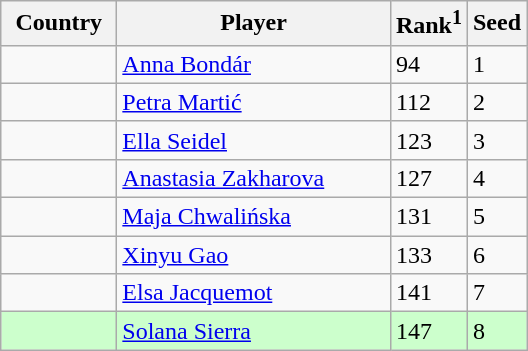<table class="sortable wikitable">
<tr>
<th width="70">Country</th>
<th width="175">Player</th>
<th>Rank<sup>1</sup></th>
<th>Seed</th>
</tr>
<tr>
<td></td>
<td><a href='#'>Anna Bondár</a></td>
<td>94</td>
<td>1</td>
</tr>
<tr>
<td></td>
<td><a href='#'>Petra Martić</a></td>
<td>112</td>
<td>2</td>
</tr>
<tr>
<td></td>
<td><a href='#'>Ella Seidel</a></td>
<td>123</td>
<td>3</td>
</tr>
<tr>
<td></td>
<td><a href='#'>Anastasia Zakharova</a></td>
<td>127</td>
<td>4</td>
</tr>
<tr>
<td></td>
<td><a href='#'>Maja Chwalińska</a></td>
<td>131</td>
<td>5</td>
</tr>
<tr>
<td></td>
<td><a href='#'>Xinyu Gao</a></td>
<td>133</td>
<td>6</td>
</tr>
<tr>
<td></td>
<td><a href='#'>Elsa Jacquemot</a></td>
<td>141</td>
<td>7</td>
</tr>
<tr style="background:#cfc;">
<td></td>
<td><a href='#'>Solana Sierra</a></td>
<td>147</td>
<td>8</td>
</tr>
</table>
